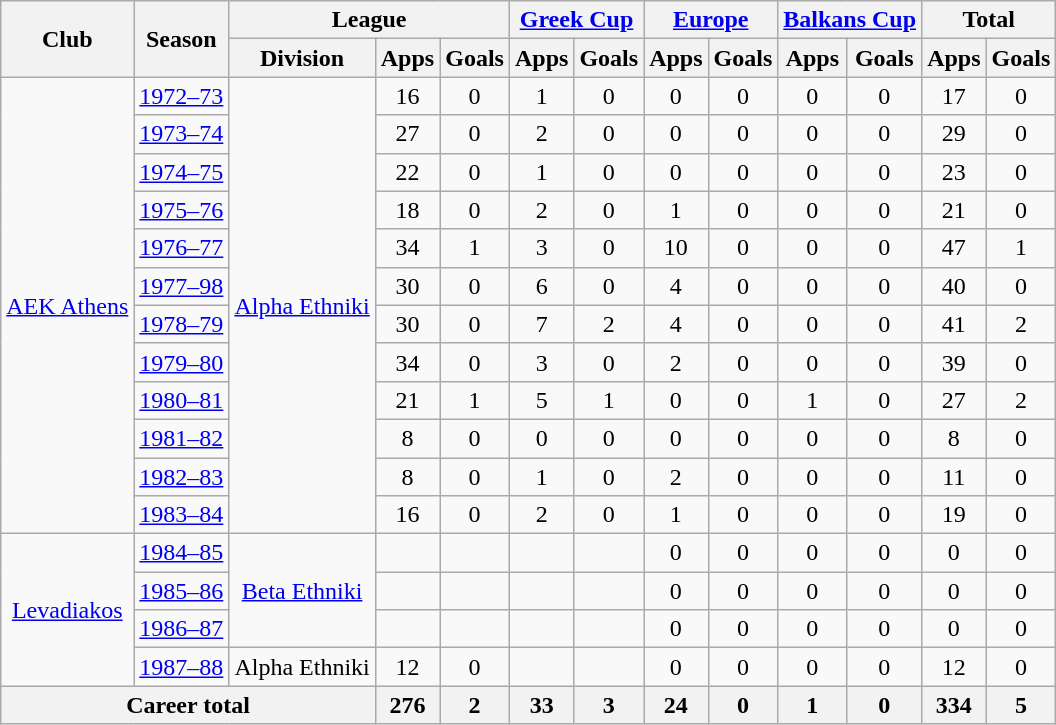<table class="wikitable" style="text-align:center">
<tr>
<th rowspan="2">Club</th>
<th rowspan="2">Season</th>
<th colspan="3">League</th>
<th colspan="2"><a href='#'>Greek Cup</a></th>
<th colspan="2"><a href='#'>Europe</a></th>
<th colspan="2"><a href='#'>Balkans Cup</a></th>
<th colspan="2">Total</th>
</tr>
<tr>
<th>Division</th>
<th>Apps</th>
<th>Goals</th>
<th>Apps</th>
<th>Goals</th>
<th>Apps</th>
<th>Goals</th>
<th>Apps</th>
<th>Goals</th>
<th>Apps</th>
<th>Goals</th>
</tr>
<tr>
<td rowspan=12><a href='#'>AEK Athens</a></td>
<td><a href='#'>1972–73</a></td>
<td rowspan=12><a href='#'>Alpha Ethniki</a></td>
<td>16</td>
<td>0</td>
<td>1</td>
<td>0</td>
<td>0</td>
<td>0</td>
<td>0</td>
<td>0</td>
<td>17</td>
<td>0</td>
</tr>
<tr>
<td><a href='#'>1973–74</a></td>
<td>27</td>
<td>0</td>
<td>2</td>
<td>0</td>
<td>0</td>
<td>0</td>
<td>0</td>
<td>0</td>
<td>29</td>
<td>0</td>
</tr>
<tr>
<td><a href='#'>1974–75</a></td>
<td>22</td>
<td>0</td>
<td>1</td>
<td>0</td>
<td>0</td>
<td>0</td>
<td>0</td>
<td>0</td>
<td>23</td>
<td>0</td>
</tr>
<tr>
<td><a href='#'>1975–76</a></td>
<td>18</td>
<td>0</td>
<td>2</td>
<td>0</td>
<td>1</td>
<td>0</td>
<td>0</td>
<td>0</td>
<td>21</td>
<td>0</td>
</tr>
<tr>
<td><a href='#'>1976–77</a></td>
<td>34</td>
<td>1</td>
<td>3</td>
<td>0</td>
<td>10</td>
<td>0</td>
<td>0</td>
<td>0</td>
<td>47</td>
<td>1</td>
</tr>
<tr>
<td><a href='#'>1977–98</a></td>
<td>30</td>
<td>0</td>
<td>6</td>
<td>0</td>
<td>4</td>
<td>0</td>
<td>0</td>
<td>0</td>
<td>40</td>
<td>0</td>
</tr>
<tr>
<td><a href='#'>1978–79</a></td>
<td>30</td>
<td>0</td>
<td>7</td>
<td>2</td>
<td>4</td>
<td>0</td>
<td>0</td>
<td>0</td>
<td>41</td>
<td>2</td>
</tr>
<tr>
<td><a href='#'>1979–80</a></td>
<td>34</td>
<td>0</td>
<td>3</td>
<td>0</td>
<td>2</td>
<td>0</td>
<td>0</td>
<td>0</td>
<td>39</td>
<td>0</td>
</tr>
<tr>
<td><a href='#'>1980–81</a></td>
<td>21</td>
<td>1</td>
<td>5</td>
<td>1</td>
<td>0</td>
<td>0</td>
<td>1</td>
<td>0</td>
<td>27</td>
<td>2</td>
</tr>
<tr>
<td><a href='#'>1981–82</a></td>
<td>8</td>
<td>0</td>
<td>0</td>
<td>0</td>
<td>0</td>
<td>0</td>
<td>0</td>
<td>0</td>
<td>8</td>
<td>0</td>
</tr>
<tr>
<td><a href='#'>1982–83</a></td>
<td>8</td>
<td>0</td>
<td>1</td>
<td>0</td>
<td>2</td>
<td>0</td>
<td>0</td>
<td>0</td>
<td>11</td>
<td>0</td>
</tr>
<tr>
<td><a href='#'>1983–84</a></td>
<td>16</td>
<td>0</td>
<td>2</td>
<td>0</td>
<td>1</td>
<td>0</td>
<td>0</td>
<td>0</td>
<td>19</td>
<td>0</td>
</tr>
<tr>
<td rowspan=4><a href='#'>Levadiakos</a></td>
<td><a href='#'>1984–85</a></td>
<td rowspan=3><a href='#'>Beta Ethniki</a></td>
<td></td>
<td></td>
<td></td>
<td></td>
<td>0</td>
<td>0</td>
<td>0</td>
<td>0</td>
<td>0</td>
<td>0</td>
</tr>
<tr>
<td><a href='#'>1985–86</a></td>
<td></td>
<td></td>
<td></td>
<td></td>
<td>0</td>
<td>0</td>
<td>0</td>
<td>0</td>
<td>0</td>
<td>0</td>
</tr>
<tr>
<td><a href='#'>1986–87</a></td>
<td></td>
<td></td>
<td></td>
<td></td>
<td>0</td>
<td>0</td>
<td>0</td>
<td>0</td>
<td>0</td>
<td>0</td>
</tr>
<tr>
<td><a href='#'>1987–88</a></td>
<td>Alpha Ethniki</td>
<td>12</td>
<td>0</td>
<td></td>
<td></td>
<td>0</td>
<td>0</td>
<td>0</td>
<td>0</td>
<td>12</td>
<td>0</td>
</tr>
<tr>
<th colspan="3">Career total</th>
<th>276</th>
<th>2</th>
<th>33</th>
<th>3</th>
<th>24</th>
<th>0</th>
<th>1</th>
<th>0</th>
<th>334</th>
<th>5</th>
</tr>
</table>
